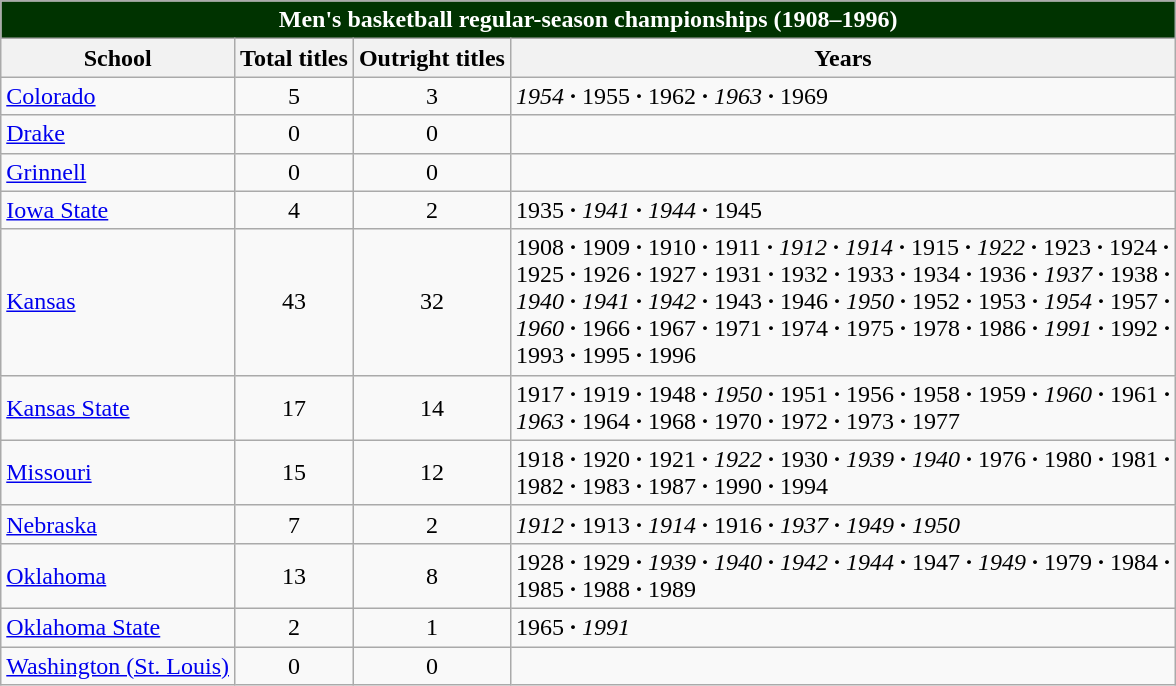<table class="wikitable">
<tr>
<th colspan="4" style= background:#003300;color:white;>Men's basketball regular-season championships (1908–1996)</th>
</tr>
<tr>
<th>School</th>
<th>Total titles</th>
<th>Outright titles</th>
<th>Years</th>
</tr>
<tr>
<td><a href='#'>Colorado</a></td>
<td style="text-align:center;">5</td>
<td style="text-align:center;">3</td>
<td><em>1954</em> <strong>·</strong> 1955 <strong>·</strong> 1962 <strong>·</strong> <em>1963</em> <strong>·</strong> 1969</td>
</tr>
<tr>
<td><a href='#'>Drake</a></td>
<td style="text-align:center;">0</td>
<td style="text-align:center;">0</td>
<td></td>
</tr>
<tr>
<td><a href='#'>Grinnell</a></td>
<td style="text-align:center;">0</td>
<td style="text-align:center;">0</td>
<td></td>
</tr>
<tr>
<td><a href='#'>Iowa State</a></td>
<td style="text-align:center;">4</td>
<td style="text-align:center;">2</td>
<td>1935 <strong>·</strong> <em>1941</em> <strong>·</strong> <em>1944</em> <strong>·</strong> 1945</td>
</tr>
<tr>
<td><a href='#'>Kansas</a></td>
<td style="text-align:center;">43</td>
<td style="text-align:center;">32</td>
<td>1908 <strong>·</strong> 1909 <strong>·</strong> 1910 <strong>·</strong> 1911 <strong>·</strong> <em>1912</em> <strong>·</strong> <em>1914</em> <strong>·</strong> 1915 <strong>·</strong> <em>1922</em> <strong>·</strong> 1923 <strong>·</strong> 1924 <strong>·</strong><br>1925 <strong>·</strong> 1926 <strong>·</strong> 1927 <strong>·</strong> 1931 <strong>·</strong> 1932 <strong>·</strong> 1933 <strong>·</strong> 1934 <strong>·</strong> 1936 <strong>·</strong> <em>1937</em> <strong>·</strong> 1938 <strong>·</strong><br><em>1940</em> <strong>·</strong> <em>1941</em> <strong>·</strong> <em>1942</em> <strong>·</strong> 1943 <strong>·</strong> 1946 <strong>·</strong> <em>1950</em> <strong>·</strong> 1952 <strong>·</strong> 1953 <strong>·</strong> <em>1954</em> <strong>·</strong> 1957 <strong>·</strong><br><em>1960</em> <strong>·</strong> 1966 <strong>·</strong> 1967 <strong>·</strong> 1971 <strong>·</strong> 1974 <strong>·</strong> 1975 <strong>·</strong> 1978 <strong>·</strong> 1986 <strong>·</strong> <em>1991</em> <strong>·</strong> 1992 <strong>·</strong><br>1993 <strong>·</strong> 1995 <strong>·</strong> 1996</td>
</tr>
<tr>
<td><a href='#'>Kansas State</a></td>
<td style="text-align:center;">17</td>
<td style="text-align:center;">14</td>
<td>1917 <strong>·</strong> 1919 <strong>·</strong> 1948 <strong>·</strong> <em>1950</em> <strong>·</strong> 1951 <strong>·</strong> 1956 <strong>·</strong> 1958 <strong>·</strong> 1959 <strong>·</strong> <em>1960</em> <strong>·</strong> 1961 <strong>·</strong><br><em>1963</em> <strong>·</strong> 1964 <strong>·</strong> 1968 <strong>·</strong> 1970 <strong>·</strong> 1972 <strong>·</strong> 1973 <strong>·</strong> 1977</td>
</tr>
<tr>
<td><a href='#'>Missouri</a></td>
<td style="text-align:center;">15</td>
<td style="text-align:center;">12</td>
<td>1918 <strong>·</strong> 1920 <strong>·</strong> 1921 <strong>·</strong> <em>1922</em> <strong>·</strong> 1930 <strong>·</strong> <em>1939</em> <strong>·</strong> <em>1940</em> <strong>·</strong> 1976 <strong>·</strong> 1980 <strong>·</strong> 1981 <strong>·</strong><br>1982 <strong>·</strong> 1983 <strong>·</strong> 1987 <strong>·</strong> 1990 <strong>·</strong> 1994</td>
</tr>
<tr>
<td><a href='#'>Nebraska</a></td>
<td style="text-align:center;">7</td>
<td style="text-align:center;">2</td>
<td><em>1912</em> <strong>·</strong> 1913 <strong>·</strong> <em>1914</em> <strong>·</strong> 1916 <strong>·</strong> <em>1937</em> <strong>·</strong> <em>1949</em> <strong>·</strong> <em>1950</em></td>
</tr>
<tr>
<td><a href='#'>Oklahoma</a></td>
<td style="text-align:center;">13</td>
<td style="text-align:center;">8</td>
<td>1928 <strong>·</strong> 1929 <strong>·</strong> <em>1939</em> <strong>·</strong> <em>1940</em> <strong>·</strong> <em>1942</em> <strong>·</strong> <em>1944</em> <strong>·</strong> 1947 <strong>·</strong> <em>1949</em> <strong>·</strong> 1979 <strong>·</strong> 1984 <strong>·</strong><br>1985 <strong>·</strong> 1988 <strong>·</strong> 1989</td>
</tr>
<tr>
<td><a href='#'>Oklahoma State</a></td>
<td style="text-align:center;">2</td>
<td style="text-align:center;">1</td>
<td>1965 <strong>·</strong> <em>1991</em></td>
</tr>
<tr>
<td><a href='#'>Washington (St. Louis)</a></td>
<td style="text-align:center;">0</td>
<td style="text-align:center;">0</td>
<td></td>
</tr>
</table>
